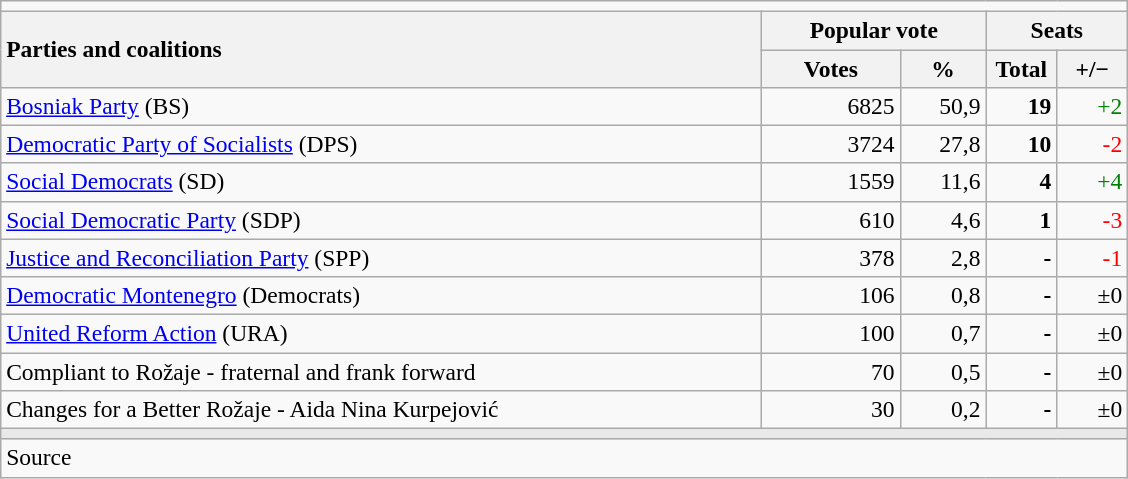<table class="wikitable" style="text-align:right; font-size:98%; margin-bottom:0">
<tr>
<td colspan="6"></td>
</tr>
<tr>
<th style="text-align:left;" rowspan="2" width="500">Parties and coalitions</th>
<th colspan="2">Popular vote</th>
<th colspan="2">Seats</th>
</tr>
<tr>
<th width="85">Votes</th>
<th width="50">%</th>
<th width="40">Total</th>
<th width="40">+/−</th>
</tr>
<tr>
<td align="left"><a href='#'>Bosniak Party</a> (BS)</td>
<td>6825</td>
<td>50,9</td>
<td><strong>19</strong></td>
<td style="color:green;">+2</td>
</tr>
<tr>
<td align="left"><a href='#'>Democratic Party of Socialists</a> (DPS)</td>
<td>3724</td>
<td>27,8</td>
<td><strong>10</strong></td>
<td style="color:red;">-2</td>
</tr>
<tr>
<td align="left"><a href='#'>Social Democrats</a> (SD)</td>
<td>1559</td>
<td>11,6</td>
<td><strong>4</strong></td>
<td style="color:green;">+4</td>
</tr>
<tr>
<td align="left"><a href='#'>Social Democratic Party</a> (SDP)</td>
<td>610</td>
<td>4,6</td>
<td><strong>1</strong></td>
<td style="color:red;">-3</td>
</tr>
<tr>
<td align="left"><a href='#'>Justice and Reconciliation Party</a> (SPP)</td>
<td>378</td>
<td>2,8</td>
<td><strong>-</strong></td>
<td style="color:red;">-1</td>
</tr>
<tr>
<td align="left"><a href='#'>Democratic Montenegro</a> (Democrats)</td>
<td>106</td>
<td>0,8</td>
<td><strong>-</strong></td>
<td>±0</td>
</tr>
<tr>
<td align="left"><a href='#'>United Reform Action</a> (URA)</td>
<td>100</td>
<td>0,7</td>
<td><strong>-</strong></td>
<td>±0</td>
</tr>
<tr>
<td align="left">Compliant to Rožaje - fraternal and frank forward</td>
<td>70</td>
<td>0,5</td>
<td><strong>-</strong></td>
<td>±0</td>
</tr>
<tr>
<td align="left">Changes for a Better Rožaje - Aida Nina Kurpejović</td>
<td>30</td>
<td>0,2</td>
<td><strong>-</strong></td>
<td>±0</td>
</tr>
<tr>
<td colspan="6" bgcolor="#E9E9E9"></td>
</tr>
<tr>
<td align="left" colspan="6">Source</td>
</tr>
</table>
